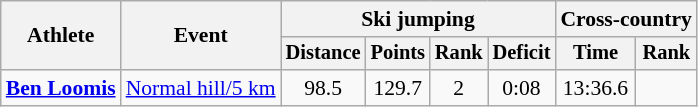<table class="wikitable" style="font-size:90%">
<tr>
<th rowspan="2">Athlete</th>
<th rowspan="2">Event</th>
<th colspan="4">Ski jumping</th>
<th colspan="2">Cross-country</th>
</tr>
<tr style="font-size:95%">
<th>Distance</th>
<th>Points</th>
<th>Rank</th>
<th>Deficit</th>
<th>Time</th>
<th>Rank</th>
</tr>
<tr align=center>
<td align=left><strong><a href='#'>Ben Loomis</a></strong></td>
<td align=left><a href='#'>Normal hill/5 km</a></td>
<td>98.5</td>
<td>129.7</td>
<td>2</td>
<td>0:08</td>
<td>13:36.6</td>
<td></td>
</tr>
</table>
